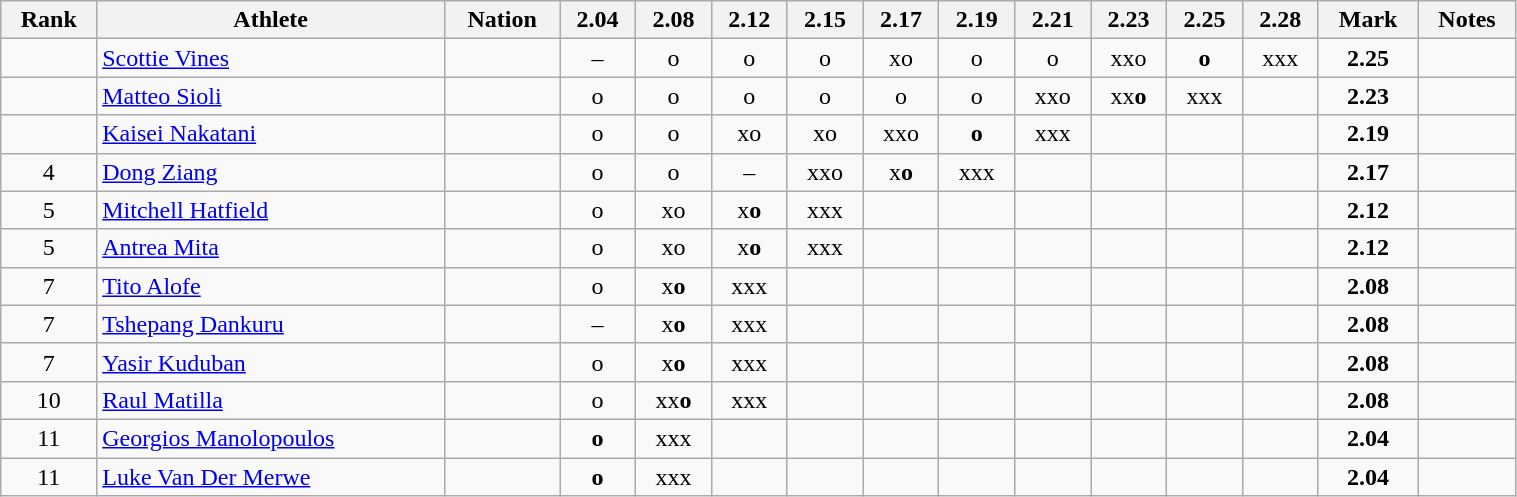<table class="wikitable sortable" style="text-align:center;width: 80%;">
<tr>
<th scope="col">Rank</th>
<th scope="col">Athlete</th>
<th scope="col">Nation</th>
<th scope="col">2.04</th>
<th scope="col">2.08</th>
<th scope="col">2.12</th>
<th scope="col">2.15</th>
<th scope="col">2.17</th>
<th scope="col">2.19</th>
<th scope="col">2.21</th>
<th scope="col">2.23</th>
<th scope="col">2.25</th>
<th scope="col">2.28</th>
<th scope="col">Mark</th>
<th scope="col">Notes</th>
</tr>
<tr>
<td></td>
<td align=left><a href='#'>Scottie Vines</a></td>
<td align=left></td>
<td>–</td>
<td>o</td>
<td>o</td>
<td>o</td>
<td>xo</td>
<td>o</td>
<td>o</td>
<td>xxo</td>
<td><strong>o</strong></td>
<td>xxx</td>
<td><strong>2.25</strong></td>
<td></td>
</tr>
<tr>
<td></td>
<td align=left><a href='#'>Matteo Sioli</a></td>
<td align=left></td>
<td>o</td>
<td>o</td>
<td>o</td>
<td>o</td>
<td>o</td>
<td>o</td>
<td>xxo</td>
<td>xx<strong>o</strong></td>
<td>xxx</td>
<td></td>
<td><strong>2.23</strong></td>
<td></td>
</tr>
<tr>
<td></td>
<td align=left><a href='#'>Kaisei Nakatani</a></td>
<td align=left></td>
<td>o</td>
<td>o</td>
<td>xo</td>
<td>xo</td>
<td>xxo</td>
<td><strong>o</strong></td>
<td>xxx</td>
<td></td>
<td></td>
<td></td>
<td><strong>2.19</strong></td>
<td></td>
</tr>
<tr>
<td>4</td>
<td align=left><a href='#'>Dong Ziang</a></td>
<td align=left></td>
<td>o</td>
<td>o</td>
<td>–</td>
<td>xxo</td>
<td>x<strong>o</strong></td>
<td>xxx</td>
<td></td>
<td></td>
<td></td>
<td></td>
<td><strong>2.17</strong></td>
<td></td>
</tr>
<tr>
<td>5</td>
<td align=left><a href='#'>Mitchell Hatfield</a></td>
<td align=left></td>
<td>o</td>
<td>xo</td>
<td>x<strong>o</strong></td>
<td>xxx</td>
<td></td>
<td></td>
<td></td>
<td></td>
<td></td>
<td></td>
<td><strong>2.12</strong></td>
<td></td>
</tr>
<tr>
<td>5</td>
<td align=left><a href='#'>Antrea Mita</a></td>
<td align=left></td>
<td>o</td>
<td>xo</td>
<td>x<strong>o</strong></td>
<td>xxx</td>
<td></td>
<td></td>
<td></td>
<td></td>
<td></td>
<td></td>
<td><strong>2.12</strong></td>
<td></td>
</tr>
<tr>
<td>7</td>
<td align=left><a href='#'>Tito Alofe</a></td>
<td align=left></td>
<td>o</td>
<td>x<strong>o</strong></td>
<td>xxx</td>
<td></td>
<td></td>
<td></td>
<td></td>
<td></td>
<td></td>
<td></td>
<td><strong>2.08</strong></td>
<td></td>
</tr>
<tr>
<td>7</td>
<td align=left><a href='#'>Tshepang Dankuru</a></td>
<td align=left></td>
<td>–</td>
<td>x<strong>o</strong></td>
<td>xxx</td>
<td></td>
<td></td>
<td></td>
<td></td>
<td></td>
<td></td>
<td></td>
<td><strong>2.08</strong></td>
<td></td>
</tr>
<tr>
<td>7</td>
<td align=left><a href='#'>Yasir Kuduban</a></td>
<td align=left></td>
<td>o</td>
<td>x<strong>o</strong></td>
<td>xxx</td>
<td></td>
<td></td>
<td></td>
<td></td>
<td></td>
<td></td>
<td></td>
<td><strong>2.08</strong></td>
<td></td>
</tr>
<tr>
<td>10</td>
<td align=left><a href='#'>Raul Matilla</a></td>
<td align=left></td>
<td>o</td>
<td>xx<strong>o</strong></td>
<td>xxx</td>
<td></td>
<td></td>
<td></td>
<td></td>
<td></td>
<td></td>
<td></td>
<td><strong>2.08</strong></td>
<td></td>
</tr>
<tr>
<td>11</td>
<td align=left><a href='#'>Georgios Manolopoulos</a></td>
<td align=left></td>
<td><strong>o</strong></td>
<td>xxx</td>
<td></td>
<td></td>
<td></td>
<td></td>
<td></td>
<td></td>
<td></td>
<td></td>
<td><strong>2.04</strong></td>
<td></td>
</tr>
<tr>
<td>11</td>
<td align=left><a href='#'>Luke Van Der Merwe</a></td>
<td align=left></td>
<td><strong>o</strong></td>
<td>xxx</td>
<td></td>
<td></td>
<td></td>
<td></td>
<td></td>
<td></td>
<td></td>
<td></td>
<td><strong>2.04</strong></td>
<td></td>
</tr>
</table>
